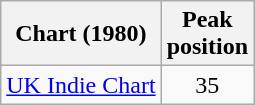<table class="wikitable sortable">
<tr>
<th scope="col">Chart (1980)</th>
<th scope="col">Peak<br>position</th>
</tr>
<tr>
<td><a href='#'>UK Indie Chart</a></td>
<td style="text-align:center;">35</td>
</tr>
</table>
